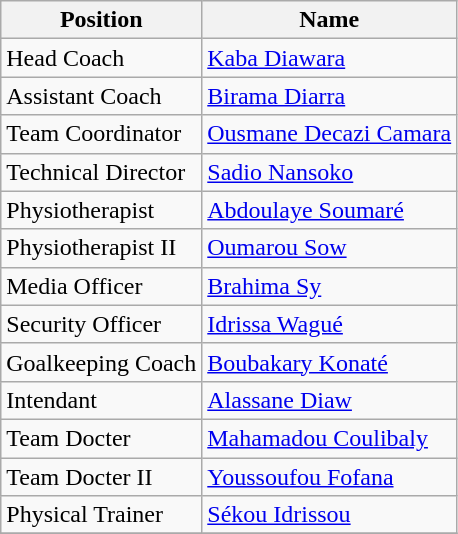<table class="wikitable">
<tr>
<th>Position</th>
<th>Name</th>
</tr>
<tr>
<td>Head Coach</td>
<td> <a href='#'>Kaba Diawara</a></td>
</tr>
<tr>
<td>Assistant Coach</td>
<td> <a href='#'>Birama Diarra</a></td>
</tr>
<tr>
<td>Team Coordinator</td>
<td> <a href='#'>Ousmane Decazi Camara</a></td>
</tr>
<tr>
<td>Technical Director</td>
<td> <a href='#'>Sadio Nansoko</a></td>
</tr>
<tr>
<td>Physiotherapist</td>
<td> <a href='#'>Abdoulaye Soumaré</a></td>
</tr>
<tr>
<td>Physiotherapist II</td>
<td> <a href='#'>Oumarou Sow</a></td>
</tr>
<tr>
<td>Media Officer</td>
<td> <a href='#'>Brahima Sy</a></td>
</tr>
<tr>
<td>Security Officer</td>
<td> <a href='#'>Idrissa Wagué</a></td>
</tr>
<tr>
<td>Goalkeeping Coach</td>
<td> <a href='#'>Boubakary Konaté</a></td>
</tr>
<tr>
<td>Intendant</td>
<td> <a href='#'>Alassane Diaw</a></td>
</tr>
<tr>
<td>Team Docter</td>
<td> <a href='#'>Mahamadou Coulibaly</a></td>
</tr>
<tr>
<td>Team Docter II</td>
<td> <a href='#'>Youssoufou Fofana</a></td>
</tr>
<tr>
<td>Physical Trainer</td>
<td> <a href='#'>Sékou Idrissou</a></td>
</tr>
<tr>
</tr>
</table>
